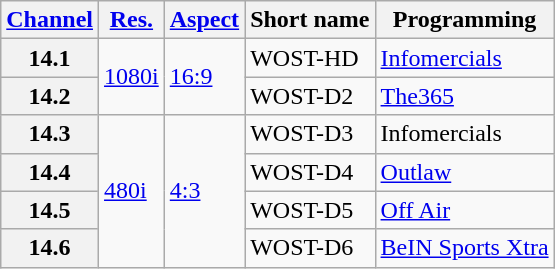<table class="wikitable">
<tr>
<th scope = "col"><a href='#'>Channel</a></th>
<th scope = "col"><a href='#'>Res.</a></th>
<th scope = "col"><a href='#'>Aspect</a></th>
<th scope = "col">Short name</th>
<th scope = "col">Programming</th>
</tr>
<tr>
<th scope = "row">14.1</th>
<td rowspan="2"><a href='#'>1080i</a></td>
<td rowspan=2><a href='#'>16:9</a></td>
<td>WOST-HD</td>
<td><a href='#'>Infomercials</a></td>
</tr>
<tr>
<th scope = "row">14.2</th>
<td>WOST-D2</td>
<td><a href='#'>The365</a></td>
</tr>
<tr>
<th scope = "row">14.3</th>
<td rowspan="4"><a href='#'>480i</a></td>
<td rowspan=4><a href='#'>4:3</a></td>
<td>WOST-D3</td>
<td>Infomercials</td>
</tr>
<tr>
<th scope = "row">14.4</th>
<td>WOST-D4</td>
<td><a href='#'>Outlaw</a></td>
</tr>
<tr>
<th scope = "row">14.5</th>
<td>WOST-D5</td>
<td><a href='#'>Off Air</a></td>
</tr>
<tr>
<th scope = "row">14.6</th>
<td>WOST-D6</td>
<td><a href='#'>BeIN Sports Xtra</a></td>
</tr>
</table>
